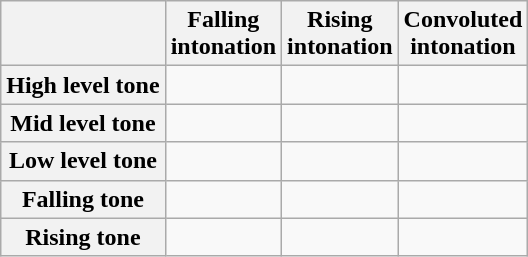<table class="wikitable">
<tr>
<th></th>
<th>Falling <br>intonation</th>
<th>Rising <br>intonation</th>
<th>Convoluted <br>intonation</th>
</tr>
<tr>
<th>High level tone</th>
<td></td>
<td></td>
<td></td>
</tr>
<tr>
<th>Mid level tone</th>
<td></td>
<td></td>
<td></td>
</tr>
<tr>
<th>Low level tone</th>
<td></td>
<td></td>
<td></td>
</tr>
<tr>
<th>Falling tone</th>
<td></td>
<td></td>
<td></td>
</tr>
<tr>
<th>Rising tone</th>
<td></td>
<td></td>
<td></td>
</tr>
</table>
